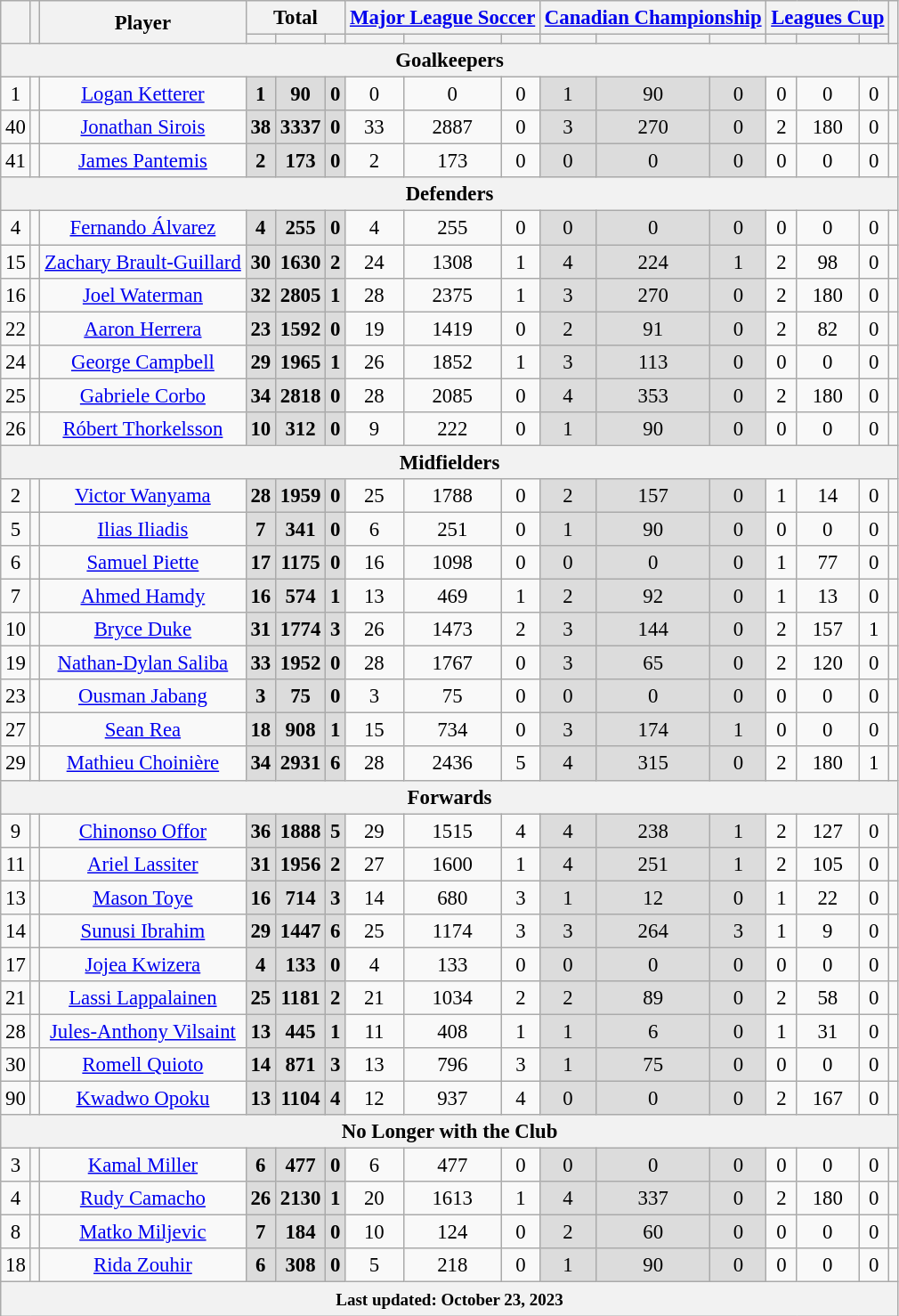<table class="wikitable sortable alternance" Style="text-align:  center;font-size:95%">
<tr>
<th rowspan="2"></th>
<th rowspan="2"></th>
<th rowspan="2">Player</th>
<th colspan="3">Total</th>
<th colspan="3"><a href='#'>Major League Soccer</a></th>
<th colspan="3"><a href='#'>Canadian Championship</a></th>
<th colspan="3"><a href='#'>Leagues Cup</a></th>
<th rowspan="2"></th>
</tr>
<tr>
<th></th>
<th></th>
<th></th>
<th></th>
<th></th>
<th></th>
<th></th>
<th></th>
<th></th>
<th></th>
<th></th>
<th></th>
</tr>
<tr>
<th colspan="16">Goalkeepers</th>
</tr>
<tr>
<td>1</td>
<td></td>
<td><a href='#'>Logan Ketterer</a></td>
<td style="background:#DCDCDC"><strong>1</strong> </td>
<td style="background:#DCDCDC"><strong>90</strong> </td>
<td style="background:#DCDCDC"><strong>0</strong> </td>
<td>0 </td>
<td>0 </td>
<td>0 </td>
<td style="background:#DCDCDC">1 </td>
<td style="background:#DCDCDC">90 </td>
<td style="background:#DCDCDC">0 </td>
<td>0 </td>
<td>0 </td>
<td>0 </td>
<td></td>
</tr>
<tr>
<td>40</td>
<td></td>
<td><a href='#'>Jonathan Sirois</a></td>
<td style="background:#DCDCDC"><strong>38</strong> </td>
<td style="background:#DCDCDC"><strong>3337</strong> </td>
<td style="background:#DCDCDC"><strong>0</strong> </td>
<td>33 </td>
<td>2887 </td>
<td>0 </td>
<td style="background:#DCDCDC">3 </td>
<td style="background:#DCDCDC">270 </td>
<td style="background:#DCDCDC">0 </td>
<td>2 </td>
<td>180 </td>
<td>0 </td>
<td></td>
</tr>
<tr>
<td>41</td>
<td></td>
<td><a href='#'>James Pantemis</a></td>
<td style="background:#DCDCDC"><strong>2</strong> </td>
<td style="background:#DCDCDC"><strong>173</strong> </td>
<td style="background:#DCDCDC"><strong>0</strong> </td>
<td>2 </td>
<td>173 </td>
<td>0 </td>
<td style="background:#DCDCDC">0 </td>
<td style="background:#DCDCDC">0 </td>
<td style="background:#DCDCDC">0 </td>
<td>0 </td>
<td>0 </td>
<td>0 </td>
<td></td>
</tr>
<tr>
<th colspan="16">Defenders</th>
</tr>
<tr>
<td>4</td>
<td></td>
<td><a href='#'>Fernando Álvarez</a></td>
<td style="background:#DCDCDC"><strong>4</strong> </td>
<td style="background:#DCDCDC"><strong>255</strong> </td>
<td style="background:#DCDCDC"><strong>0</strong> </td>
<td>4 </td>
<td>255 </td>
<td>0 </td>
<td style="background:#DCDCDC">0 </td>
<td style="background:#DCDCDC">0 </td>
<td style="background:#DCDCDC">0 </td>
<td>0 </td>
<td>0 </td>
<td>0 </td>
<td></td>
</tr>
<tr>
<td>15</td>
<td></td>
<td><a href='#'>Zachary Brault-Guillard</a></td>
<td style="background:#DCDCDC"><strong>30</strong> </td>
<td style="background:#DCDCDC"><strong>1630</strong> </td>
<td style="background:#DCDCDC"><strong>2</strong> </td>
<td>24 </td>
<td>1308 </td>
<td>1 </td>
<td style="background:#DCDCDC">4 </td>
<td style="background:#DCDCDC">224 </td>
<td style="background:#DCDCDC">1 </td>
<td>2 </td>
<td>98 </td>
<td>0 </td>
<td></td>
</tr>
<tr>
<td>16</td>
<td></td>
<td><a href='#'>Joel Waterman</a></td>
<td style="background:#DCDCDC"><strong>32</strong> </td>
<td style="background:#DCDCDC"><strong>2805</strong> </td>
<td style="background:#DCDCDC"><strong>1</strong> </td>
<td>28 </td>
<td>2375 </td>
<td>1 </td>
<td style="background:#DCDCDC">3 </td>
<td style="background:#DCDCDC">270 </td>
<td style="background:#DCDCDC">0 </td>
<td>2 </td>
<td>180 </td>
<td>0 </td>
<td></td>
</tr>
<tr>
<td>22</td>
<td></td>
<td><a href='#'>Aaron Herrera</a></td>
<td style="background:#DCDCDC"><strong>23</strong> </td>
<td style="background:#DCDCDC"><strong>1592</strong> </td>
<td style="background:#DCDCDC"><strong>0</strong> </td>
<td>19 </td>
<td>1419 </td>
<td>0 </td>
<td style="background:#DCDCDC">2 </td>
<td style="background:#DCDCDC">91 </td>
<td style="background:#DCDCDC">0 </td>
<td>2 </td>
<td>82 </td>
<td>0 </td>
<td></td>
</tr>
<tr>
<td>24</td>
<td></td>
<td><a href='#'>George Campbell</a></td>
<td style="background:#DCDCDC"><strong>29</strong> </td>
<td style="background:#DCDCDC"><strong>1965</strong> </td>
<td style="background:#DCDCDC"><strong>1</strong> </td>
<td>26 </td>
<td>1852 </td>
<td>1 </td>
<td style="background:#DCDCDC">3 </td>
<td style="background:#DCDCDC">113 </td>
<td style="background:#DCDCDC">0 </td>
<td>0 </td>
<td>0 </td>
<td>0 </td>
<td></td>
</tr>
<tr>
<td>25</td>
<td></td>
<td><a href='#'>Gabriele Corbo</a></td>
<td style="background:#DCDCDC"><strong>34</strong> </td>
<td style="background:#DCDCDC"><strong>2818</strong> </td>
<td style="background:#DCDCDC"><strong>0</strong> </td>
<td>28 </td>
<td>2085 </td>
<td>0 </td>
<td style="background:#DCDCDC">4 </td>
<td style="background:#DCDCDC">353 </td>
<td style="background:#DCDCDC">0 </td>
<td>2 </td>
<td>180 </td>
<td>0 </td>
<td></td>
</tr>
<tr>
<td>26</td>
<td></td>
<td><a href='#'>Róbert Thorkelsson</a></td>
<td style="background:#DCDCDC"><strong>10</strong> </td>
<td style="background:#DCDCDC"><strong>312</strong> </td>
<td style="background:#DCDCDC"><strong>0</strong> </td>
<td>9 </td>
<td>222 </td>
<td>0 </td>
<td style="background:#DCDCDC">1 </td>
<td style="background:#DCDCDC">90 </td>
<td style="background:#DCDCDC">0 </td>
<td>0 </td>
<td>0 </td>
<td>0 </td>
<td></td>
</tr>
<tr>
<th colspan="16">Midfielders</th>
</tr>
<tr>
<td>2</td>
<td></td>
<td><a href='#'>Victor Wanyama</a></td>
<td style="background:#DCDCDC"><strong>28</strong> </td>
<td style="background:#DCDCDC"><strong>1959</strong> </td>
<td style="background:#DCDCDC"><strong>0</strong> </td>
<td>25 </td>
<td>1788 </td>
<td>0 </td>
<td style="background:#DCDCDC">2 </td>
<td style="background:#DCDCDC">157 </td>
<td style="background:#DCDCDC">0 </td>
<td>1 </td>
<td>14 </td>
<td>0 </td>
<td></td>
</tr>
<tr>
<td>5</td>
<td></td>
<td><a href='#'>Ilias Iliadis</a></td>
<td style="background:#DCDCDC"><strong>7</strong> </td>
<td style="background:#DCDCDC"><strong>341</strong> </td>
<td style="background:#DCDCDC"><strong>0</strong> </td>
<td>6 </td>
<td>251 </td>
<td>0 </td>
<td style="background:#DCDCDC">1 </td>
<td style="background:#DCDCDC">90 </td>
<td style="background:#DCDCDC">0 </td>
<td>0 </td>
<td>0 </td>
<td>0 </td>
<td></td>
</tr>
<tr>
<td>6</td>
<td></td>
<td><a href='#'>Samuel Piette</a></td>
<td style="background:#DCDCDC"><strong>17</strong> </td>
<td style="background:#DCDCDC"><strong>1175</strong> </td>
<td style="background:#DCDCDC"><strong>0</strong> </td>
<td>16 </td>
<td>1098 </td>
<td>0 </td>
<td style="background:#DCDCDC">0 </td>
<td style="background:#DCDCDC">0 </td>
<td style="background:#DCDCDC">0 </td>
<td>1 </td>
<td>77 </td>
<td>0 </td>
<td></td>
</tr>
<tr>
<td>7</td>
<td></td>
<td><a href='#'>Ahmed Hamdy</a></td>
<td style="background:#DCDCDC"><strong>16</strong> </td>
<td style="background:#DCDCDC"><strong>574</strong> </td>
<td style="background:#DCDCDC"><strong>1</strong> </td>
<td>13 </td>
<td>469 </td>
<td>1 </td>
<td style="background:#DCDCDC">2 </td>
<td style="background:#DCDCDC">92 </td>
<td style="background:#DCDCDC">0 </td>
<td>1 </td>
<td>13 </td>
<td>0 </td>
<td></td>
</tr>
<tr>
<td>10</td>
<td></td>
<td><a href='#'>Bryce Duke</a></td>
<td style="background:#DCDCDC"><strong>31</strong> </td>
<td style="background:#DCDCDC"><strong>1774</strong> </td>
<td style="background:#DCDCDC"><strong>3</strong> </td>
<td>26 </td>
<td>1473 </td>
<td>2 </td>
<td style="background:#DCDCDC">3 </td>
<td style="background:#DCDCDC">144 </td>
<td style="background:#DCDCDC">0 </td>
<td>2 </td>
<td>157 </td>
<td>1 </td>
<td></td>
</tr>
<tr>
<td>19</td>
<td></td>
<td><a href='#'>Nathan-Dylan Saliba</a></td>
<td style="background:#DCDCDC"><strong>33</strong> </td>
<td style="background:#DCDCDC"><strong>1952</strong> </td>
<td style="background:#DCDCDC"><strong>0</strong> </td>
<td>28 </td>
<td>1767 </td>
<td>0 </td>
<td style="background:#DCDCDC">3 </td>
<td style="background:#DCDCDC">65 </td>
<td style="background:#DCDCDC">0 </td>
<td>2 </td>
<td>120 </td>
<td>0 </td>
<td></td>
</tr>
<tr>
<td>23</td>
<td></td>
<td><a href='#'>Ousman Jabang</a></td>
<td style="background:#DCDCDC"><strong>3</strong> </td>
<td style="background:#DCDCDC"><strong>75</strong> </td>
<td style="background:#DCDCDC"><strong>0</strong> </td>
<td>3 </td>
<td>75 </td>
<td>0 </td>
<td style="background:#DCDCDC">0 </td>
<td style="background:#DCDCDC">0 </td>
<td style="background:#DCDCDC">0 </td>
<td>0 </td>
<td>0 </td>
<td>0 </td>
<td></td>
</tr>
<tr>
<td>27</td>
<td></td>
<td><a href='#'>Sean Rea</a></td>
<td style="background:#DCDCDC"><strong>18</strong> </td>
<td style="background:#DCDCDC"><strong>908</strong> </td>
<td style="background:#DCDCDC"><strong>1</strong> </td>
<td>15 </td>
<td>734 </td>
<td>0 </td>
<td style="background:#DCDCDC">3 </td>
<td style="background:#DCDCDC">174 </td>
<td style="background:#DCDCDC">1 </td>
<td>0 </td>
<td>0 </td>
<td>0 </td>
<td></td>
</tr>
<tr>
<td>29</td>
<td></td>
<td><a href='#'>Mathieu Choinière</a></td>
<td style="background:#DCDCDC"><strong>34</strong> </td>
<td style="background:#DCDCDC"><strong>2931</strong> </td>
<td style="background:#DCDCDC"><strong>6</strong> </td>
<td>28 </td>
<td>2436 </td>
<td>5 </td>
<td style="background:#DCDCDC">4 </td>
<td style="background:#DCDCDC">315 </td>
<td style="background:#DCDCDC">0 </td>
<td>2 </td>
<td>180 </td>
<td>1 </td>
<td></td>
</tr>
<tr>
<th colspan="16">Forwards</th>
</tr>
<tr>
<td>9</td>
<td></td>
<td><a href='#'>Chinonso Offor</a></td>
<td style="background:#DCDCDC"><strong>36</strong> </td>
<td style="background:#DCDCDC"><strong>1888</strong> </td>
<td style="background:#DCDCDC"><strong>5</strong> </td>
<td>29 </td>
<td>1515 </td>
<td>4 </td>
<td style="background:#DCDCDC">4 </td>
<td style="background:#DCDCDC">238 </td>
<td style="background:#DCDCDC">1 </td>
<td>2 </td>
<td>127 </td>
<td>0 </td>
<td></td>
</tr>
<tr>
<td>11</td>
<td></td>
<td><a href='#'>Ariel Lassiter</a></td>
<td style="background:#DCDCDC"><strong>31</strong> </td>
<td style="background:#DCDCDC"><strong>1956</strong> </td>
<td style="background:#DCDCDC"><strong>2</strong> </td>
<td>27 </td>
<td>1600 </td>
<td>1 </td>
<td style="background:#DCDCDC">4 </td>
<td style="background:#DCDCDC">251 </td>
<td style="background:#DCDCDC">1 </td>
<td>2 </td>
<td>105 </td>
<td>0 </td>
<td></td>
</tr>
<tr>
<td>13</td>
<td></td>
<td><a href='#'>Mason Toye</a></td>
<td style="background:#DCDCDC"><strong>16</strong> </td>
<td style="background:#DCDCDC"><strong>714</strong> </td>
<td style="background:#DCDCDC"><strong>3</strong> </td>
<td>14 </td>
<td>680 </td>
<td>3 </td>
<td style="background:#DCDCDC">1 </td>
<td style="background:#DCDCDC">12 </td>
<td style="background:#DCDCDC">0 </td>
<td>1 </td>
<td>22 </td>
<td>0 </td>
<td></td>
</tr>
<tr>
<td>14</td>
<td></td>
<td><a href='#'>Sunusi Ibrahim</a></td>
<td style="background:#DCDCDC"><strong>29</strong> </td>
<td style="background:#DCDCDC"><strong>1447</strong> </td>
<td style="background:#DCDCDC"><strong>6</strong> </td>
<td>25 </td>
<td>1174 </td>
<td>3 </td>
<td style="background:#DCDCDC">3 </td>
<td style="background:#DCDCDC">264 </td>
<td style="background:#DCDCDC">3 </td>
<td>1 </td>
<td>9 </td>
<td>0 </td>
<td></td>
</tr>
<tr>
<td>17</td>
<td></td>
<td><a href='#'>Jojea Kwizera</a></td>
<td style="background:#DCDCDC"><strong>4</strong> </td>
<td style="background:#DCDCDC"><strong>133</strong> </td>
<td style="background:#DCDCDC"><strong>0</strong> </td>
<td>4 </td>
<td>133 </td>
<td>0 </td>
<td style="background:#DCDCDC">0 </td>
<td style="background:#DCDCDC">0 </td>
<td style="background:#DCDCDC">0 </td>
<td>0 </td>
<td>0 </td>
<td>0 </td>
<td></td>
</tr>
<tr>
<td>21</td>
<td></td>
<td><a href='#'>Lassi Lappalainen</a></td>
<td style="background:#DCDCDC"><strong>25</strong> </td>
<td style="background:#DCDCDC"><strong>1181</strong> </td>
<td style="background:#DCDCDC"><strong>2</strong> </td>
<td>21 </td>
<td>1034 </td>
<td>2 </td>
<td style="background:#DCDCDC">2 </td>
<td style="background:#DCDCDC">89 </td>
<td style="background:#DCDCDC">0 </td>
<td>2 </td>
<td>58 </td>
<td>0 </td>
<td></td>
</tr>
<tr>
<td>28</td>
<td></td>
<td><a href='#'>Jules-Anthony Vilsaint</a></td>
<td style="background:#DCDCDC"><strong>13</strong> </td>
<td style="background:#DCDCDC"><strong>445</strong> </td>
<td style="background:#DCDCDC"><strong>1</strong> </td>
<td>11 </td>
<td>408 </td>
<td>1 </td>
<td style="background:#DCDCDC">1 </td>
<td style="background:#DCDCDC">6 </td>
<td style="background:#DCDCDC">0 </td>
<td>1 </td>
<td>31 </td>
<td>0 </td>
<td></td>
</tr>
<tr>
<td>30</td>
<td></td>
<td><a href='#'>Romell Quioto</a></td>
<td style="background:#DCDCDC"><strong>14</strong> </td>
<td style="background:#DCDCDC"><strong>871</strong> </td>
<td style="background:#DCDCDC"><strong>3</strong> </td>
<td>13 </td>
<td>796 </td>
<td>3 </td>
<td style="background:#DCDCDC">1 </td>
<td style="background:#DCDCDC">75 </td>
<td style="background:#DCDCDC">0 </td>
<td>0 </td>
<td>0 </td>
<td>0 </td>
<td></td>
</tr>
<tr>
<td>90</td>
<td></td>
<td><a href='#'>Kwadwo Opoku</a></td>
<td style="background:#DCDCDC"><strong>13</strong> </td>
<td style="background:#DCDCDC"><strong>1104</strong> </td>
<td style="background:#DCDCDC"><strong>4</strong> </td>
<td>12 </td>
<td>937 </td>
<td>4 </td>
<td style="background:#DCDCDC">0 </td>
<td style="background:#DCDCDC">0 </td>
<td style="background:#DCDCDC">0 </td>
<td>2 </td>
<td>167 </td>
<td>0 </td>
<td></td>
</tr>
<tr>
<th colspan="16">No Longer with the Club</th>
</tr>
<tr>
<td>3</td>
<td></td>
<td><a href='#'>Kamal Miller</a></td>
<td style="background:#DCDCDC"><strong>6</strong> </td>
<td style="background:#DCDCDC"><strong>477</strong> </td>
<td style="background:#DCDCDC"><strong>0</strong> </td>
<td>6 </td>
<td>477 </td>
<td>0 </td>
<td style="background:#DCDCDC">0 </td>
<td style="background:#DCDCDC">0 </td>
<td style="background:#DCDCDC">0 </td>
<td>0 </td>
<td>0 </td>
<td>0 </td>
<td></td>
</tr>
<tr>
<td>4</td>
<td></td>
<td><a href='#'>Rudy Camacho</a></td>
<td style="background:#DCDCDC"><strong>26</strong> </td>
<td style="background:#DCDCDC"><strong>2130</strong> </td>
<td style="background:#DCDCDC"><strong>1</strong> </td>
<td>20 </td>
<td>1613 </td>
<td>1 </td>
<td style="background:#DCDCDC">4 </td>
<td style="background:#DCDCDC">337 </td>
<td style="background:#DCDCDC">0 </td>
<td>2 </td>
<td>180 </td>
<td>0 </td>
<td></td>
</tr>
<tr>
<td>8</td>
<td></td>
<td><a href='#'>Matko Miljevic</a></td>
<td style="background:#DCDCDC"><strong>7</strong> </td>
<td style="background:#DCDCDC"><strong>184</strong> </td>
<td style="background:#DCDCDC"><strong>0</strong> </td>
<td>10 </td>
<td>124 </td>
<td>0 </td>
<td style="background:#DCDCDC">2 </td>
<td style="background:#DCDCDC">60 </td>
<td style="background:#DCDCDC">0 </td>
<td>0 </td>
<td>0 </td>
<td>0 </td>
<td></td>
</tr>
<tr>
<td>18</td>
<td></td>
<td><a href='#'>Rida Zouhir</a></td>
<td style="background:#DCDCDC"><strong>6</strong> </td>
<td style="background:#DCDCDC"><strong>308</strong> </td>
<td style="background:#DCDCDC"><strong>0</strong> </td>
<td>5 </td>
<td>218 </td>
<td>0 </td>
<td style="background:#DCDCDC">1 </td>
<td style="background:#DCDCDC">90 </td>
<td style="background:#DCDCDC">0 </td>
<td>0 </td>
<td>0 </td>
<td>0 </td>
<td></td>
</tr>
<tr>
<th colspan="16"><small>Last updated: October 23, 2023</small></th>
</tr>
</table>
